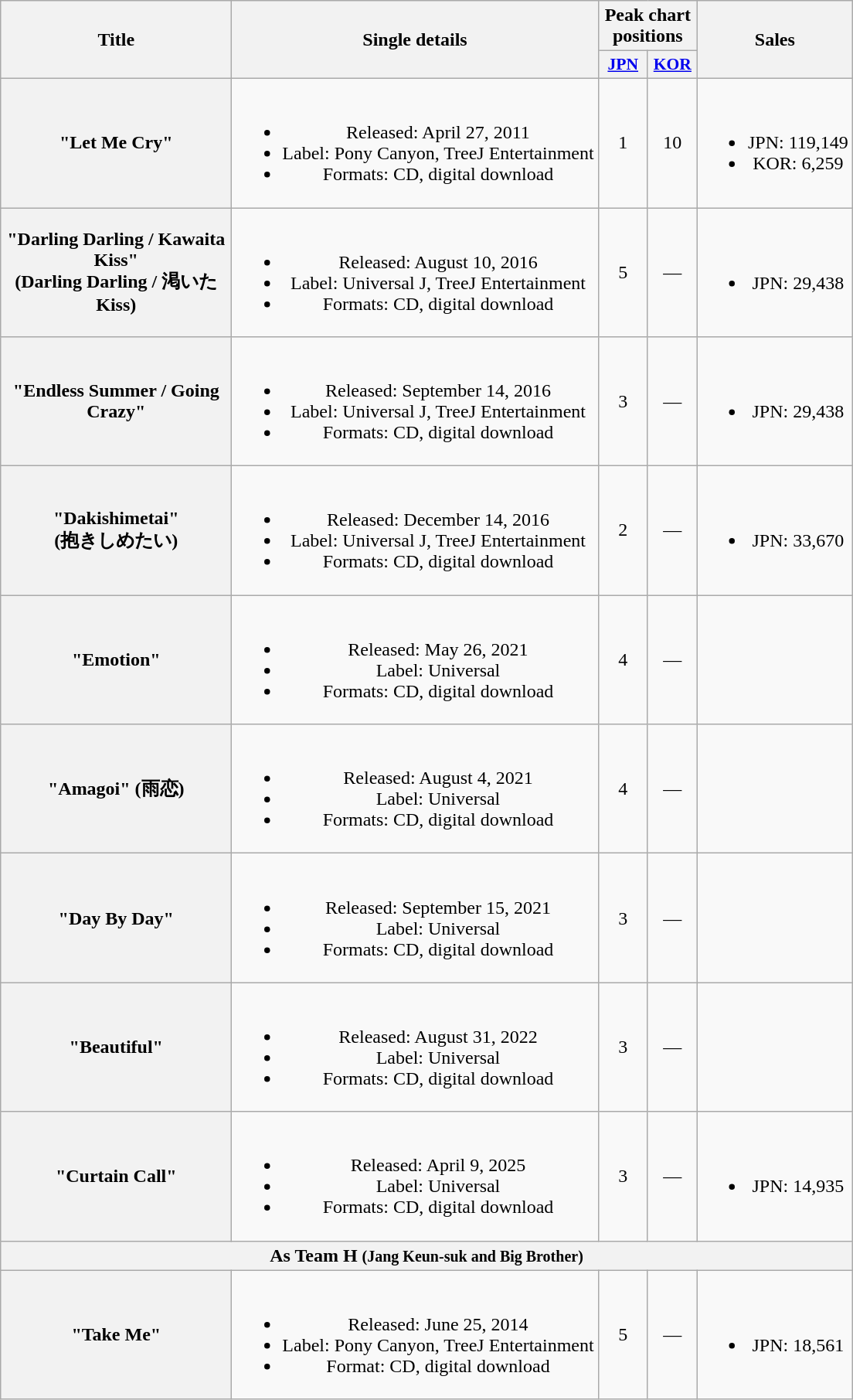<table class="wikitable plainrowheaders" style="text-align:center;">
<tr>
<th scope="col" rowspan="2" style="width:12em;">Title</th>
<th scope="col" rowspan="2">Single details</th>
<th colspan="2" scope="col">Peak chart positions</th>
<th scope="col" rowspan="2">Sales</th>
</tr>
<tr>
<th scope="col" style="width:2.5em;font-size:90%;"><a href='#'>JPN</a><br></th>
<th scope="col" style="width:2.5em;font-size:90%;"><a href='#'>KOR</a><br></th>
</tr>
<tr>
<th scope="row">"Let Me Cry"</th>
<td><br><ul><li>Released: April 27, 2011</li><li>Label: Pony Canyon, TreeJ Entertainment</li><li>Formats: CD, digital download</li></ul></td>
<td>1</td>
<td>10</td>
<td><br><ul><li>JPN: 119,149</li><li>KOR: 6,259</li></ul></td>
</tr>
<tr>
<th scope="row">"Darling Darling / Kawaita Kiss"<br>(Darling Darling / 渇いたKiss)</th>
<td><br><ul><li>Released: August 10, 2016</li><li>Label: Universal J, TreeJ Entertainment</li><li>Formats: CD, digital download</li></ul></td>
<td>5</td>
<td>—</td>
<td><br><ul><li>JPN: 29,438</li></ul></td>
</tr>
<tr>
<th scope="row">"Endless Summer / Going Crazy"</th>
<td><br><ul><li>Released: September 14, 2016</li><li>Label: Universal J, TreeJ Entertainment</li><li>Formats: CD, digital download</li></ul></td>
<td>3</td>
<td>—</td>
<td><br><ul><li>JPN: 29,438</li></ul></td>
</tr>
<tr>
<th scope="row">"Dakishimetai"<br>(抱きしめたい)</th>
<td><br><ul><li>Released: December 14, 2016</li><li>Label: Universal J, TreeJ Entertainment</li><li>Formats: CD, digital download</li></ul></td>
<td>2</td>
<td>—</td>
<td><br><ul><li>JPN: 33,670</li></ul></td>
</tr>
<tr>
<th scope="row">"Emotion"</th>
<td><br><ul><li>Released: May 26, 2021</li><li>Label: Universal</li><li>Formats: CD, digital download</li></ul></td>
<td>4</td>
<td>—</td>
<td></td>
</tr>
<tr>
<th scope="row">"Amagoi" (雨恋)</th>
<td><br><ul><li>Released: August 4, 2021</li><li>Label: Universal</li><li>Formats: CD, digital download</li></ul></td>
<td>4</td>
<td>—</td>
<td></td>
</tr>
<tr>
<th scope="row">"Day By Day"</th>
<td><br><ul><li>Released: September 15, 2021</li><li>Label: Universal</li><li>Formats: CD, digital download</li></ul></td>
<td>3</td>
<td>—</td>
<td></td>
</tr>
<tr>
<th scope="row">"Beautiful"</th>
<td><br><ul><li>Released: August 31, 2022</li><li>Label: Universal</li><li>Formats: CD, digital download</li></ul></td>
<td>3</td>
<td>—</td>
<td></td>
</tr>
<tr>
<th scope="row">"Curtain Call"</th>
<td><br><ul><li>Released: April 9, 2025</li><li>Label: Universal</li><li>Formats: CD, digital download</li></ul></td>
<td>3</td>
<td>—</td>
<td><br><ul><li>JPN: 14,935</li></ul></td>
</tr>
<tr>
<th colspan="5">As Team H <small>(Jang Keun-suk and Big Brother)</small></th>
</tr>
<tr>
<th scope="row">"Take Me"</th>
<td><br><ul><li>Released: June 25, 2014</li><li>Label: Pony Canyon, TreeJ Entertainment</li><li>Format: CD, digital download</li></ul></td>
<td>5</td>
<td>—</td>
<td><br><ul><li>JPN: 18,561</li></ul></td>
</tr>
</table>
